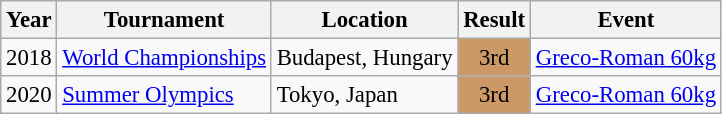<table class="wikitable" style="font-size:95%;">
<tr>
<th>Year</th>
<th>Tournament</th>
<th>Location</th>
<th>Result</th>
<th>Event</th>
</tr>
<tr>
<td>2018</td>
<td><a href='#'>World Championships</a></td>
<td>Budapest, Hungary</td>
<td align="center" bgcolor="cc9966">3rd</td>
<td><a href='#'>Greco-Roman 60kg</a></td>
</tr>
<tr>
<td>2020</td>
<td><a href='#'>Summer Olympics</a></td>
<td>Tokyo, Japan</td>
<td align="center" bgcolor="cc9966">3rd</td>
<td><a href='#'>Greco-Roman 60kg</a></td>
</tr>
</table>
